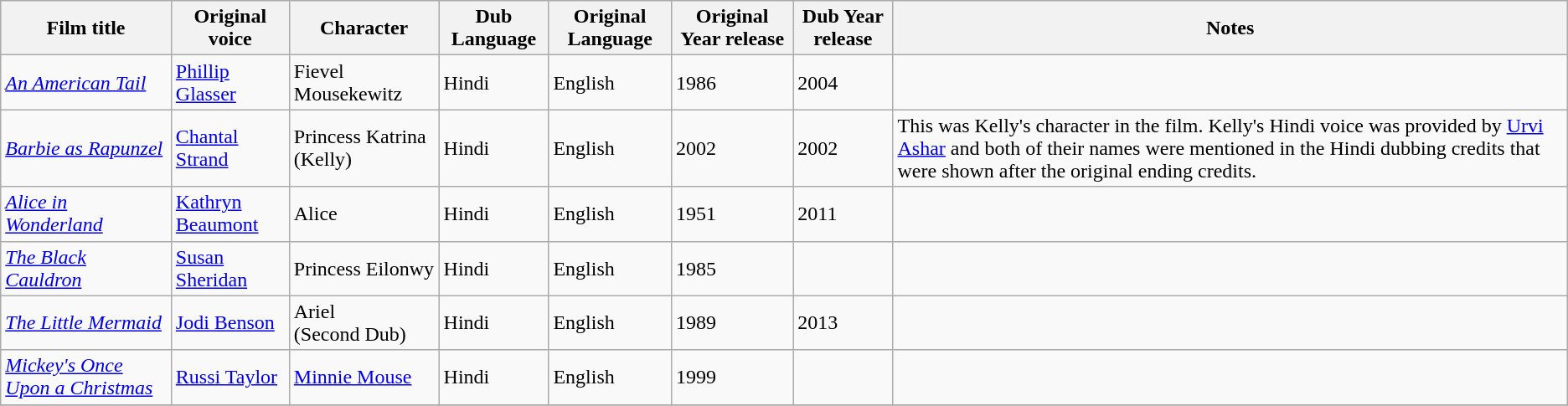<table class="wikitable">
<tr>
<th>Film title</th>
<th>Original voice</th>
<th>Character</th>
<th>Dub Language</th>
<th>Original Language</th>
<th>Original Year release</th>
<th>Dub Year release</th>
<th>Notes</th>
</tr>
<tr>
<td><em><a href='#'>An American Tail</a></em></td>
<td><a href='#'>Phillip Glasser</a></td>
<td>Fievel Mousekewitz</td>
<td>Hindi</td>
<td>English</td>
<td>1986</td>
<td>2004</td>
<td></td>
</tr>
<tr>
<td><em><a href='#'>Barbie as Rapunzel</a></em></td>
<td><a href='#'>Chantal Strand</a></td>
<td>Princess Katrina (Kelly)</td>
<td>Hindi</td>
<td>English</td>
<td>2002</td>
<td>2002</td>
<td>This was Kelly's character in the film. Kelly's Hindi voice was provided by <a href='#'>Urvi Ashar</a> and both of their names were mentioned in the Hindi dubbing credits that were shown after the original ending credits.</td>
</tr>
<tr>
<td><a href='#'><em>Alice in Wonderland</em></a></td>
<td><a href='#'>Kathryn Beaumont</a></td>
<td>Alice</td>
<td>Hindi</td>
<td>English</td>
<td>1951</td>
<td>2011</td>
<td></td>
</tr>
<tr>
<td><a href='#'><em>The Black Cauldron</em></a></td>
<td><a href='#'>Susan Sheridan</a></td>
<td>Princess Eilonwy</td>
<td>Hindi</td>
<td>English</td>
<td>1985</td>
<td></td>
<td></td>
</tr>
<tr>
<td><a href='#'><em>The Little Mermaid</em></a></td>
<td><a href='#'>Jodi Benson</a></td>
<td>Ariel<br>(Second Dub)</td>
<td>Hindi</td>
<td>English</td>
<td>1989</td>
<td>2013</td>
<td></td>
</tr>
<tr>
<td><em><a href='#'>Mickey's Once Upon a Christmas</a></em></td>
<td><a href='#'>Russi Taylor</a></td>
<td><a href='#'>Minnie Mouse</a></td>
<td>Hindi</td>
<td>English</td>
<td>1999</td>
<td></td>
<td></td>
</tr>
<tr>
</tr>
</table>
